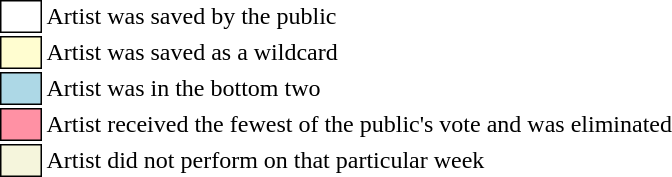<table class="toccolours" style="font-size: 100%; white-space: nowrap;">
<tr>
<td style="background-color:#FFFFFF; border: 1px solid black">      </td>
<td>Artist was saved by the public</td>
</tr>
<tr>
<td style="background-color:#FFFDD0; border: 1px solid black">      </td>
<td>Artist was saved as a wildcard</td>
</tr>
<tr>
<td style="background-color:lightblue; border: 1px solid black">      </td>
<td>Artist was in the bottom two</td>
</tr>
<tr>
<td style="background-color:#FF91A4; border: 1px solid black">      </td>
<td>Artist received the fewest of the public's vote and was eliminated</td>
</tr>
<tr>
<td style="background-color:#F5F5DC; border: 1px solid black">      </td>
<td>Artist did not perform on that particular week</td>
</tr>
</table>
